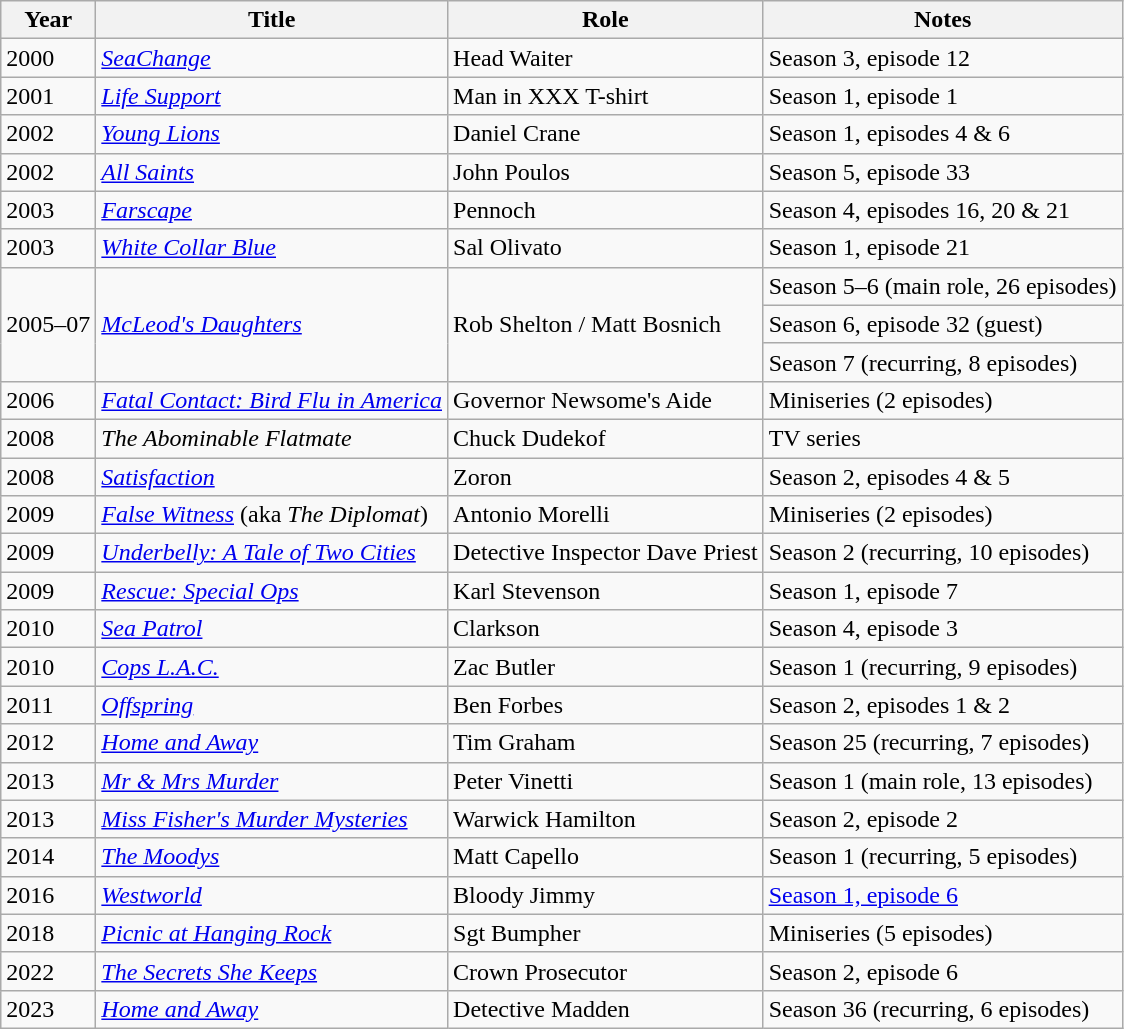<table class="wikitable">
<tr>
<th>Year</th>
<th>Title</th>
<th>Role</th>
<th>Notes</th>
</tr>
<tr>
<td>2000</td>
<td><em><a href='#'>SeaChange</a></em></td>
<td>Head Waiter</td>
<td>Season 3, episode 12</td>
</tr>
<tr>
<td>2001</td>
<td><em><a href='#'>Life Support</a></em></td>
<td>Man in XXX T-shirt</td>
<td>Season 1, episode 1</td>
</tr>
<tr>
<td>2002</td>
<td><em><a href='#'>Young Lions</a></em></td>
<td>Daniel Crane</td>
<td>Season 1, episodes 4 & 6</td>
</tr>
<tr>
<td>2002</td>
<td><em><a href='#'>All Saints</a></em></td>
<td>John Poulos</td>
<td>Season 5, episode 33</td>
</tr>
<tr>
<td>2003</td>
<td><em><a href='#'>Farscape</a></em></td>
<td>Pennoch</td>
<td>Season 4, episodes 16, 20 & 21</td>
</tr>
<tr>
<td>2003</td>
<td><em><a href='#'>White Collar Blue</a></em></td>
<td>Sal Olivato</td>
<td>Season 1, episode 21</td>
</tr>
<tr>
<td rowspan="3">2005–07</td>
<td rowspan="3"><em><a href='#'>McLeod's Daughters</a></em></td>
<td rowspan="3">Rob Shelton / Matt Bosnich</td>
<td>Season 5–6 (main role, 26 episodes)</td>
</tr>
<tr>
<td>Season 6, episode 32 (guest)</td>
</tr>
<tr>
<td>Season 7 (recurring, 8 episodes)</td>
</tr>
<tr>
<td>2006</td>
<td><em><a href='#'>Fatal Contact: Bird Flu in America</a></em></td>
<td>Governor Newsome's Aide</td>
<td>Miniseries (2 episodes)</td>
</tr>
<tr>
<td>2008</td>
<td><em>The Abominable Flatmate</em></td>
<td>Chuck Dudekof</td>
<td>TV series</td>
</tr>
<tr>
<td>2008</td>
<td><em><a href='#'>Satisfaction</a></em></td>
<td>Zoron</td>
<td>Season 2, episodes 4 & 5</td>
</tr>
<tr>
<td>2009</td>
<td><em><a href='#'>False Witness</a></em> (aka <em>The Diplomat</em>)</td>
<td>Antonio Morelli</td>
<td>Miniseries (2 episodes)</td>
</tr>
<tr>
<td>2009</td>
<td><em><a href='#'>Underbelly: A Tale of Two Cities</a></em></td>
<td>Detective Inspector Dave Priest</td>
<td>Season 2 (recurring, 10 episodes)</td>
</tr>
<tr>
<td>2009</td>
<td><em><a href='#'>Rescue: Special Ops</a></em></td>
<td>Karl Stevenson</td>
<td>Season 1, episode 7</td>
</tr>
<tr>
<td>2010</td>
<td><em><a href='#'>Sea Patrol</a></em></td>
<td>Clarkson</td>
<td>Season 4, episode 3</td>
</tr>
<tr>
<td>2010</td>
<td><em><a href='#'>Cops L.A.C.</a></em></td>
<td>Zac Butler</td>
<td>Season 1 (recurring, 9 episodes)</td>
</tr>
<tr>
<td>2011</td>
<td><em><a href='#'>Offspring</a></em></td>
<td>Ben Forbes</td>
<td>Season 2, episodes 1 & 2</td>
</tr>
<tr>
<td>2012</td>
<td><em><a href='#'>Home and Away</a></em></td>
<td>Tim Graham</td>
<td>Season 25 (recurring, 7 episodes)</td>
</tr>
<tr>
<td>2013</td>
<td><em><a href='#'>Mr & Mrs Murder</a></em></td>
<td>Peter Vinetti</td>
<td>Season 1 (main role, 13 episodes)</td>
</tr>
<tr>
<td>2013</td>
<td><em><a href='#'>Miss Fisher's Murder Mysteries</a></em></td>
<td>Warwick Hamilton</td>
<td>Season 2, episode 2</td>
</tr>
<tr>
<td>2014</td>
<td><em><a href='#'>The Moodys</a></em></td>
<td>Matt Capello</td>
<td>Season 1 (recurring, 5 episodes)</td>
</tr>
<tr>
<td>2016</td>
<td><em><a href='#'>Westworld</a></em></td>
<td>Bloody Jimmy</td>
<td><a href='#'>Season 1, episode 6</a></td>
</tr>
<tr>
<td>2018</td>
<td><em><a href='#'>Picnic at Hanging Rock</a></em></td>
<td>Sgt Bumpher</td>
<td>Miniseries (5 episodes)</td>
</tr>
<tr>
<td>2022</td>
<td><em><a href='#'>The Secrets She Keeps</a></em></td>
<td>Crown Prosecutor</td>
<td>Season 2, episode 6</td>
</tr>
<tr>
<td>2023</td>
<td><em><a href='#'>Home and Away</a></em></td>
<td>Detective Madden</td>
<td>Season 36 (recurring, 6 episodes)</td>
</tr>
</table>
